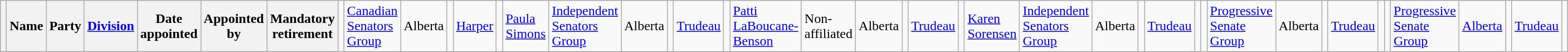<table class="sortable wikitable">
<tr>
<th align=left class="unsortable"></th>
<th>Name</th>
<th>Party</th>
<th><a href='#'>Division</a></th>
<th>Date appointed</th>
<th>Appointed by</th>
<th>Mandatory retirement<br></th>
<td></td>
<td><a href='#'>Canadian Senators Group</a></td>
<td>Alberta</td>
<td></td>
<td><a href='#'>Harper</a></td>
<td><br></td>
<td><a href='#'>Paula Simons</a></td>
<td><a href='#'>Independent Senators Group</a></td>
<td>Alberta</td>
<td></td>
<td><a href='#'>Trudeau</a></td>
<td><br></td>
<td><a href='#'>Patti LaBoucane-Benson</a></td>
<td>Non-affiliated</td>
<td>Alberta</td>
<td></td>
<td><a href='#'>Trudeau</a></td>
<td><br></td>
<td><a href='#'>Karen Sorensen</a></td>
<td><a href='#'>Independent Senators Group</a></td>
<td>Alberta</td>
<td></td>
<td><a href='#'>Trudeau</a></td>
<td><br></td>
<td></td>
<td><a href='#'>Progressive Senate Group</a></td>
<td>Alberta</td>
<td></td>
<td><a href='#'>Trudeau</a></td>
<td><br></td>
<td></td>
<td><a href='#'>Progressive Senate Group</a></td>
<td><a href='#'>Alberta</a></td>
<td></td>
<td><a href='#'>Trudeau</a></td>
<td></td>
</tr>
</table>
